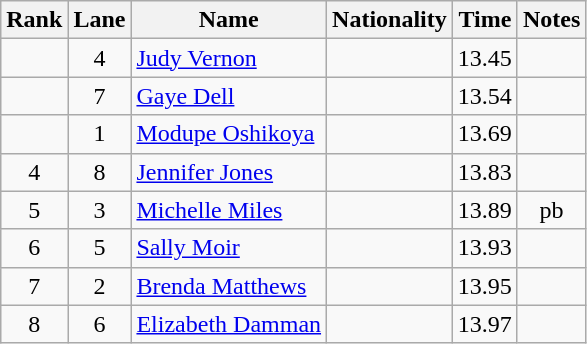<table class="wikitable sortable" style=" text-align:center">
<tr>
<th>Rank</th>
<th>Lane</th>
<th>Name</th>
<th>Nationality</th>
<th>Time</th>
<th>Notes</th>
</tr>
<tr>
<td></td>
<td>4</td>
<td align=left><a href='#'>Judy Vernon</a></td>
<td align=left></td>
<td>13.45</td>
<td></td>
</tr>
<tr>
<td></td>
<td>7</td>
<td align=left><a href='#'>Gaye Dell</a></td>
<td align=left></td>
<td>13.54</td>
<td></td>
</tr>
<tr>
<td></td>
<td>1</td>
<td align=left><a href='#'>Modupe Oshikoya</a></td>
<td align=left></td>
<td>13.69</td>
<td></td>
</tr>
<tr>
<td>4</td>
<td>8</td>
<td align=left><a href='#'>Jennifer Jones</a></td>
<td align=left></td>
<td>13.83</td>
<td></td>
</tr>
<tr>
<td>5</td>
<td>3</td>
<td align=left><a href='#'>Michelle Miles</a></td>
<td align=left></td>
<td>13.89</td>
<td>pb</td>
</tr>
<tr>
<td>6</td>
<td>5</td>
<td align=left><a href='#'>Sally Moir</a></td>
<td align=left></td>
<td>13.93</td>
<td></td>
</tr>
<tr>
<td>7</td>
<td>2</td>
<td align=left><a href='#'>Brenda Matthews</a></td>
<td align=left></td>
<td>13.95</td>
<td></td>
</tr>
<tr>
<td>8</td>
<td>6</td>
<td align=left><a href='#'>Elizabeth Damman</a></td>
<td align=left></td>
<td>13.97</td>
<td></td>
</tr>
</table>
